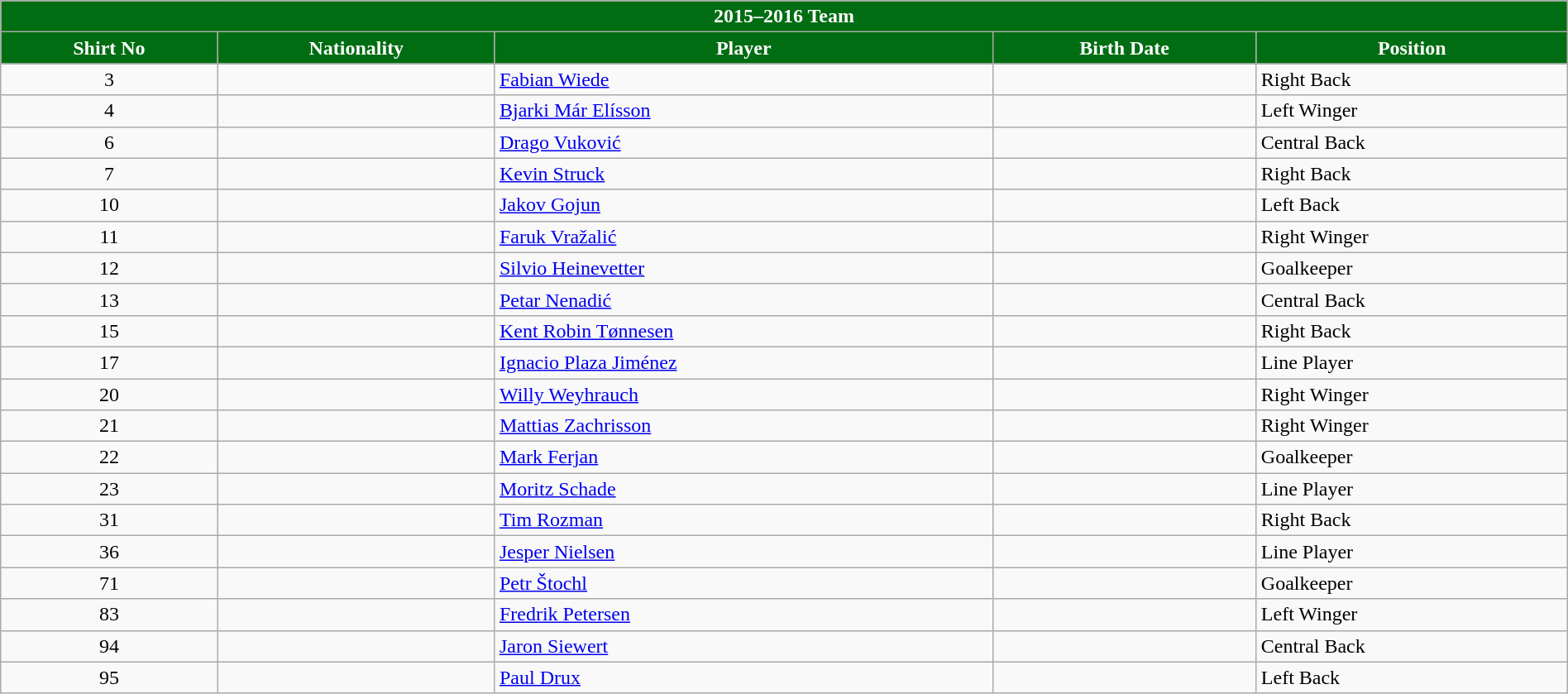<table class="wikitable collapsible collapsed" style="width:100%;">
<tr>
<th colspan=5 style="background-color:#006D12;color:white;text-align:center;">2015–2016 Team</th>
</tr>
<tr>
<th style="color:white; background:#006D12">Shirt No</th>
<th style="color:white; background:#006D12">Nationality</th>
<th style="color:white; background:#006D12">Player</th>
<th style="color:white; background:#006D12">Birth Date</th>
<th style="color:white; background:#006D12">Position</th>
</tr>
<tr>
<td align=center>3</td>
<td></td>
<td><a href='#'>Fabian Wiede</a></td>
<td></td>
<td>Right Back</td>
</tr>
<tr>
<td align=center>4</td>
<td></td>
<td><a href='#'>Bjarki Már Elísson</a></td>
<td></td>
<td>Left Winger</td>
</tr>
<tr>
<td align=center>6</td>
<td></td>
<td><a href='#'>Drago Vuković</a></td>
<td></td>
<td>Central Back</td>
</tr>
<tr>
<td align=center>7</td>
<td></td>
<td><a href='#'>Kevin Struck</a></td>
<td></td>
<td>Right Back</td>
</tr>
<tr>
<td align=center>10</td>
<td></td>
<td><a href='#'>Jakov Gojun</a></td>
<td></td>
<td>Left Back</td>
</tr>
<tr>
<td align=center>11</td>
<td></td>
<td><a href='#'>Faruk Vražalić</a></td>
<td></td>
<td>Right Winger</td>
</tr>
<tr>
<td align=center>12</td>
<td></td>
<td><a href='#'>Silvio Heinevetter</a></td>
<td></td>
<td>Goalkeeper</td>
</tr>
<tr>
<td align=center>13</td>
<td></td>
<td><a href='#'>Petar Nenadić</a></td>
<td></td>
<td>Central Back</td>
</tr>
<tr>
<td align=center>15</td>
<td></td>
<td><a href='#'>Kent Robin Tønnesen</a></td>
<td></td>
<td>Right Back</td>
</tr>
<tr>
<td align=center>17</td>
<td></td>
<td><a href='#'>Ignacio Plaza Jiménez</a></td>
<td></td>
<td>Line Player</td>
</tr>
<tr>
<td align=center>20</td>
<td></td>
<td><a href='#'>Willy Weyhrauch</a></td>
<td></td>
<td>Right Winger</td>
</tr>
<tr>
<td align=center>21</td>
<td></td>
<td><a href='#'>Mattias Zachrisson</a></td>
<td></td>
<td>Right Winger</td>
</tr>
<tr>
<td align=center>22</td>
<td></td>
<td><a href='#'>Mark Ferjan</a></td>
<td></td>
<td>Goalkeeper</td>
</tr>
<tr>
<td align=center>23</td>
<td></td>
<td><a href='#'>Moritz Schade</a></td>
<td></td>
<td>Line Player</td>
</tr>
<tr>
<td align=center>31</td>
<td></td>
<td><a href='#'>Tim Rozman</a></td>
<td></td>
<td>Right Back</td>
</tr>
<tr>
<td align=center>36</td>
<td></td>
<td><a href='#'>Jesper Nielsen</a></td>
<td></td>
<td>Line Player</td>
</tr>
<tr>
<td align=center>71</td>
<td></td>
<td><a href='#'>Petr Štochl</a></td>
<td></td>
<td>Goalkeeper</td>
</tr>
<tr>
<td align=center>83</td>
<td></td>
<td><a href='#'>Fredrik Petersen</a></td>
<td></td>
<td>Left Winger</td>
</tr>
<tr>
<td align=center>94</td>
<td></td>
<td><a href='#'>Jaron Siewert</a></td>
<td></td>
<td>Central Back</td>
</tr>
<tr>
<td align=center>95</td>
<td></td>
<td><a href='#'>Paul Drux</a></td>
<td></td>
<td>Left Back</td>
</tr>
</table>
